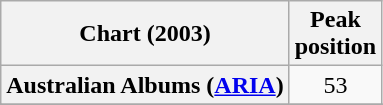<table class="wikitable sortable plainrowheaders">
<tr>
<th>Chart (2003)</th>
<th>Peak<br>position</th>
</tr>
<tr>
<th scope="row">Australian Albums (<a href='#'>ARIA</a>)</th>
<td align="center">53</td>
</tr>
<tr>
</tr>
<tr>
</tr>
<tr>
</tr>
<tr>
</tr>
<tr>
</tr>
<tr>
</tr>
<tr>
</tr>
<tr>
</tr>
<tr>
</tr>
<tr>
</tr>
<tr>
</tr>
<tr>
</tr>
<tr>
</tr>
</table>
